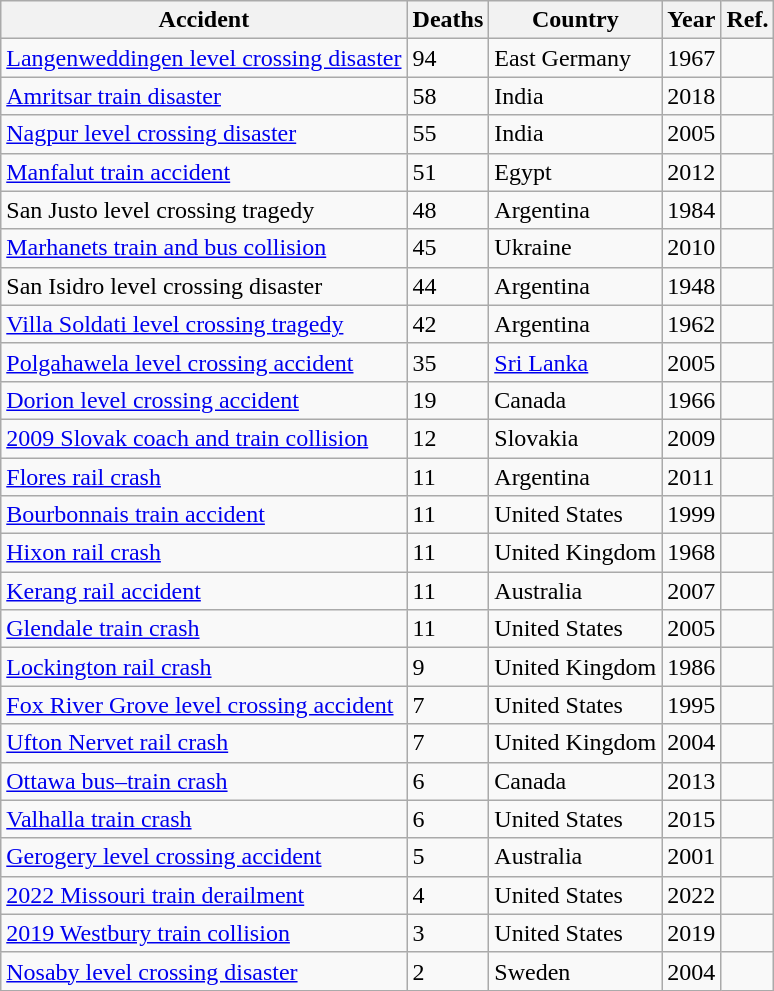<table class="wikitable sortable">
<tr>
<th>Accident</th>
<th>Deaths</th>
<th>Country</th>
<th>Year</th>
<th class="unsortable">Ref.</th>
</tr>
<tr>
<td><a href='#'>Langenweddingen level crossing disaster</a></td>
<td>94</td>
<td>East Germany</td>
<td>1967</td>
<td></td>
</tr>
<tr>
<td><a href='#'>Amritsar train disaster</a></td>
<td>58</td>
<td>India</td>
<td>2018</td>
<td></td>
</tr>
<tr>
<td><a href='#'>Nagpur level crossing disaster</a></td>
<td>55</td>
<td>India</td>
<td>2005</td>
<td></td>
</tr>
<tr>
<td><a href='#'>Manfalut train accident</a></td>
<td>51</td>
<td>Egypt</td>
<td>2012</td>
<td></td>
</tr>
<tr>
<td>San Justo level crossing tragedy</td>
<td>48</td>
<td>Argentina</td>
<td>1984</td>
<td></td>
</tr>
<tr>
<td><a href='#'>Marhanets train and bus collision</a></td>
<td>45</td>
<td>Ukraine</td>
<td>2010</td>
<td></td>
</tr>
<tr>
<td>San Isidro level crossing disaster</td>
<td>44</td>
<td>Argentina</td>
<td>1948</td>
<td></td>
</tr>
<tr>
<td><a href='#'>Villa Soldati level crossing tragedy</a></td>
<td>42</td>
<td>Argentina</td>
<td>1962</td>
<td></td>
</tr>
<tr>
<td><a href='#'>Polgahawela level crossing accident</a></td>
<td>35</td>
<td><a href='#'>Sri Lanka</a></td>
<td>2005</td>
<td></td>
</tr>
<tr>
<td><a href='#'>Dorion level crossing accident</a></td>
<td>19</td>
<td>Canada</td>
<td>1966</td>
<td></td>
</tr>
<tr>
<td><a href='#'>2009 Slovak coach and train collision</a></td>
<td>12</td>
<td>Slovakia</td>
<td>2009</td>
<td></td>
</tr>
<tr>
<td><a href='#'>Flores rail crash</a></td>
<td>11</td>
<td>Argentina</td>
<td>2011</td>
<td></td>
</tr>
<tr>
<td><a href='#'>Bourbonnais train accident</a></td>
<td>11</td>
<td>United States</td>
<td>1999</td>
<td></td>
</tr>
<tr>
<td><a href='#'>Hixon rail crash</a></td>
<td>11</td>
<td>United Kingdom</td>
<td>1968</td>
<td></td>
</tr>
<tr>
<td><a href='#'>Kerang rail accident</a></td>
<td>11</td>
<td>Australia</td>
<td>2007</td>
<td></td>
</tr>
<tr>
<td><a href='#'>Glendale train crash</a></td>
<td>11</td>
<td>United States</td>
<td>2005</td>
<td></td>
</tr>
<tr>
<td><a href='#'>Lockington rail crash</a></td>
<td>9</td>
<td>United Kingdom</td>
<td>1986</td>
<td></td>
</tr>
<tr>
<td><a href='#'>Fox River Grove level crossing accident</a></td>
<td>7</td>
<td>United States</td>
<td>1995</td>
<td></td>
</tr>
<tr>
<td><a href='#'>Ufton Nervet rail crash</a></td>
<td>7</td>
<td>United Kingdom</td>
<td>2004</td>
<td></td>
</tr>
<tr>
<td><a href='#'>Ottawa bus–train crash</a></td>
<td>6</td>
<td>Canada</td>
<td>2013</td>
<td></td>
</tr>
<tr>
<td><a href='#'>Valhalla train crash</a></td>
<td>6</td>
<td>United States</td>
<td>2015</td>
<td></td>
</tr>
<tr>
<td><a href='#'>Gerogery level crossing accident</a></td>
<td>5</td>
<td>Australia</td>
<td>2001</td>
<td></td>
</tr>
<tr>
<td><a href='#'>2022 Missouri train derailment</a></td>
<td>4</td>
<td>United States</td>
<td>2022</td>
<td></td>
</tr>
<tr>
<td><a href='#'>2019 Westbury train collision</a></td>
<td>3</td>
<td>United States</td>
<td>2019</td>
<td></td>
</tr>
<tr>
<td><a href='#'>Nosaby level crossing disaster</a></td>
<td>2</td>
<td>Sweden</td>
<td>2004</td>
<td></td>
</tr>
</table>
